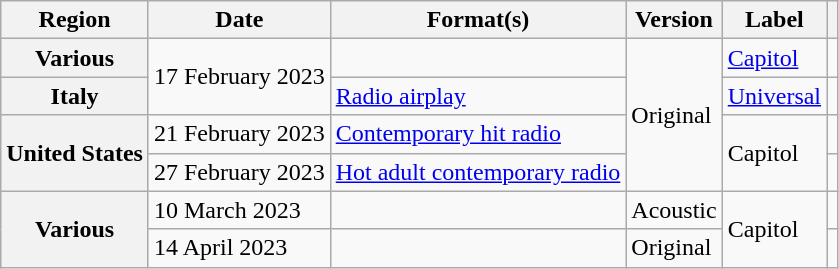<table class="wikitable plainrowheaders">
<tr>
<th scope="col">Region</th>
<th scope="col">Date</th>
<th scope="col">Format(s)</th>
<th scope="col">Version</th>
<th scope="col">Label</th>
<th scope="col"></th>
</tr>
<tr>
<th scope="row">Various</th>
<td rowspan="2">17 February 2023</td>
<td></td>
<td rowspan="4">Original</td>
<td><a href='#'>Capitol</a></td>
<td style="text-align:center;"></td>
</tr>
<tr>
<th scope="row">Italy</th>
<td><a href='#'>Radio airplay</a></td>
<td><a href='#'>Universal</a></td>
<td style="text-align:center;"></td>
</tr>
<tr>
<th rowspan="2" scope="row">United States</th>
<td>21 February 2023</td>
<td><a href='#'>Contemporary hit radio</a></td>
<td rowspan="2">Capitol</td>
<td style="text-align:center;"></td>
</tr>
<tr>
<td>27 February 2023</td>
<td><a href='#'>Hot adult contemporary radio</a></td>
<td style="text-align:center;"></td>
</tr>
<tr>
<th rowspan="2" scope="row">Various</th>
<td>10 March 2023</td>
<td></td>
<td>Acoustic</td>
<td rowspan="2">Capitol</td>
<td style="text-align:center;"></td>
</tr>
<tr>
<td>14 April 2023</td>
<td></td>
<td>Original</td>
<td style="text-align:center;"></td>
</tr>
</table>
